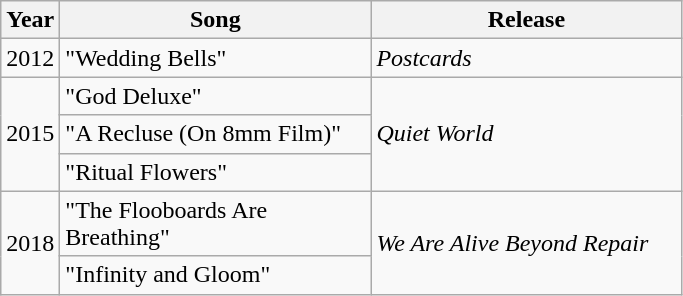<table class="wikitable">
<tr>
<th rowspan="1">Year</th>
<th width="200" rowspan="1">Song</th>
<th width="200" rowspan="1">Release</th>
</tr>
<tr>
<td>2012</td>
<td>"Wedding Bells"</td>
<td><em>Postcards</em></td>
</tr>
<tr>
<td rowspan="3">2015</td>
<td>"God Deluxe"</td>
<td rowspan="3"><em>Quiet World</em></td>
</tr>
<tr>
<td>"A Recluse (On 8mm Film)"</td>
</tr>
<tr>
<td>"Ritual Flowers"</td>
</tr>
<tr>
<td rowspan="2">2018</td>
<td>"The Flooboards Are Breathing"</td>
<td rowspan="2"><em>We Are Alive Beyond Repair</em></td>
</tr>
<tr>
<td>"Infinity and Gloom"</td>
</tr>
</table>
